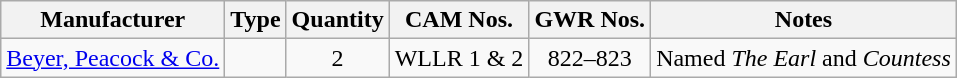<table class=wikitable style=text-align:center>
<tr>
<th>Manufacturer</th>
<th>Type</th>
<th>Quantity</th>
<th>CAM Nos.</th>
<th>GWR Nos.</th>
<th>Notes</th>
</tr>
<tr>
<td><a href='#'>Beyer, Peacock & Co.</a></td>
<td></td>
<td>2</td>
<td>WLLR 1 & 2</td>
<td>822–823</td>
<td>Named <em>The Earl</em> and <em>Countess</em></td>
</tr>
</table>
